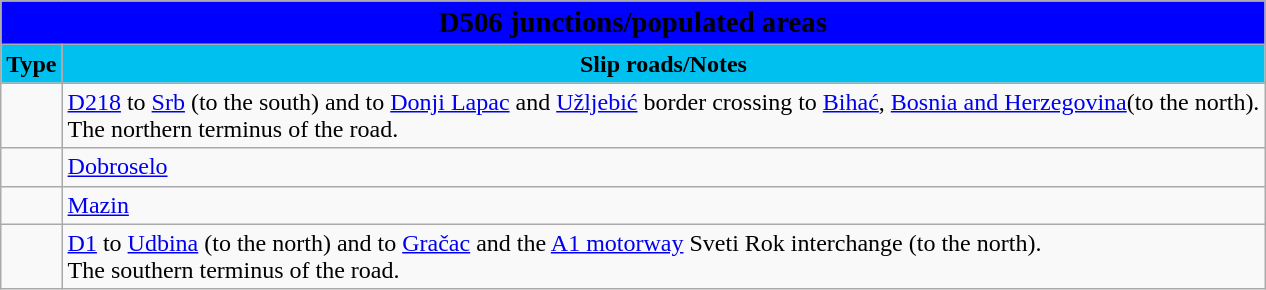<table class="wikitable">
<tr>
<td colspan=2 bgcolor=blue align=center style=margin-top:15><span><big><strong>D506 junctions/populated areas</strong></big></span></td>
</tr>
<tr>
<td align=center bgcolor=00c0f0><strong>Type</strong></td>
<td align=center bgcolor=00c0f0><strong>Slip roads/Notes</strong></td>
</tr>
<tr>
<td></td>
<td> <a href='#'>D218</a> to <a href='#'>Srb</a> (to the south) and to <a href='#'>Donji Lapac</a> and <a href='#'>Užljebić</a> border crossing to <a href='#'>Bihać</a>, <a href='#'>Bosnia and Herzegovina</a>(to the north).<br>The northern terminus of the road.</td>
</tr>
<tr>
<td></td>
<td><a href='#'>Dobroselo</a></td>
</tr>
<tr>
<td></td>
<td><a href='#'>Mazin</a></td>
</tr>
<tr>
<td></td>
<td> <a href='#'>D1</a> to <a href='#'>Udbina</a> (to the north) and to <a href='#'>Gračac</a> and the <a href='#'>A1 motorway</a> Sveti Rok interchange (to the north).<br>The southern terminus of the road.</td>
</tr>
</table>
